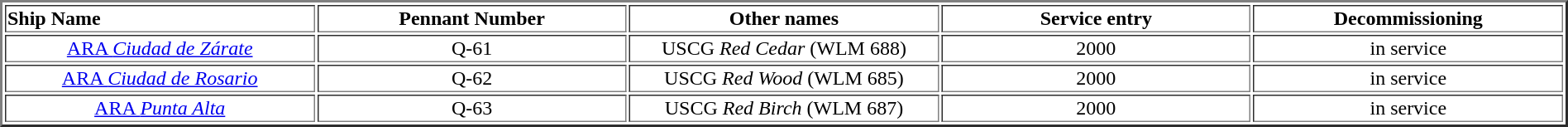<table width="100%" border="2">
<tr>
<th width="16%" align="left">Ship Name</th>
<th width="16%" align="center">Pennant Number</th>
<th width="16%" align="center">Other names</th>
<th width="16%" align="center">Service entry</th>
<th width="16%" align="center">Decommissioning</th>
</tr>
<tr>
<td align="center"><a href='#'>ARA <em>Ciudad de Zárate</em></a></td>
<td align="center">Q-61</td>
<td align="center">USCG <em>Red Cedar</em> (WLM 688)</td>
<td align="center">2000</td>
<td align="center">in service</td>
</tr>
<tr>
<td align="center"><a href='#'>ARA <em>Ciudad de Rosario</em></a></td>
<td align="center">Q-62</td>
<td align="center">USCG <em>Red Wood</em> (WLM 685)</td>
<td align="center">2000</td>
<td align="center">in service</td>
</tr>
<tr>
<td align="center"><a href='#'>ARA <em>Punta Alta</em></a></td>
<td align="center">Q-63</td>
<td align="center">USCG <em>Red Birch</em> (WLM 687)</td>
<td align="center">2000</td>
<td align="center">in service</td>
</tr>
</table>
